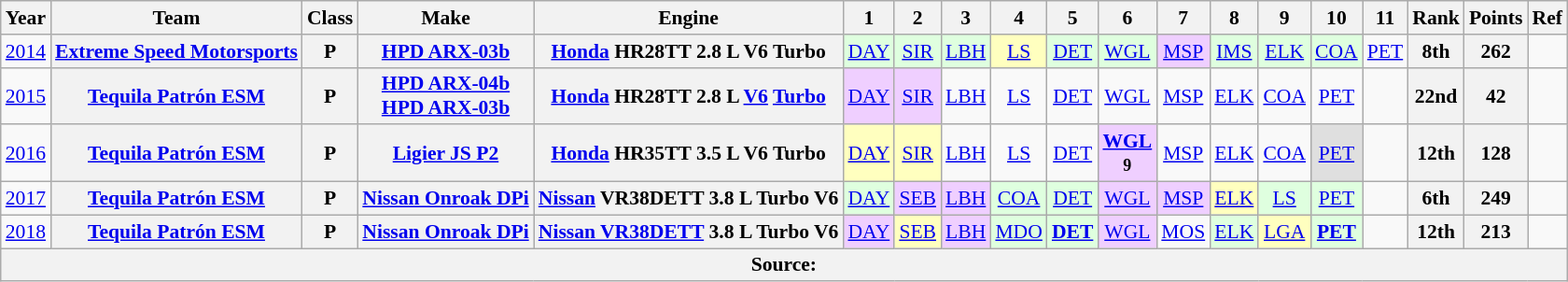<table class="wikitable" style="text-align:center; font-size:90%">
<tr>
<th>Year</th>
<th>Team</th>
<th>Class</th>
<th>Make</th>
<th>Engine</th>
<th>1</th>
<th>2</th>
<th>3</th>
<th>4</th>
<th>5</th>
<th>6</th>
<th>7</th>
<th>8</th>
<th>9</th>
<th>10</th>
<th>11</th>
<th>Rank</th>
<th>Points</th>
<th>Ref</th>
</tr>
<tr>
<td><a href='#'>2014</a></td>
<th><a href='#'>Extreme Speed Motorsports</a></th>
<th>P</th>
<th><a href='#'>HPD ARX-03b</a></th>
<th><a href='#'>Honda</a> HR28TT 2.8 L V6 Turbo</th>
<td style="background:#dfffdf;"><a href='#'>DAY</a><br></td>
<td style="background:#dfffdf;"><a href='#'>SIR</a><br></td>
<td style="background:#dfffdf;"><a href='#'>LBH</a><br></td>
<td style="background:#FFFFBF;"><a href='#'>LS</a><br></td>
<td style="background:#dfffdf;"><a href='#'>DET</a><br></td>
<td style="background:#dfffdf;"><a href='#'>WGL</a><br></td>
<td style="background:#efcfff;"><a href='#'>MSP</a><br></td>
<td style="background:#dfffdf;"><a href='#'>IMS</a><br></td>
<td style="background:#dfffdf;"><a href='#'>ELK</a><br></td>
<td style="background:#dfffdf;"><a href='#'>COA</a><br></td>
<td><a href='#'>PET</a></td>
<th><strong>8th</strong></th>
<th><strong>262</strong></th>
<td></td>
</tr>
<tr>
<td><a href='#'>2015</a></td>
<th><a href='#'>Tequila Patrón ESM</a></th>
<th>P</th>
<th><a href='#'>HPD ARX-04b</a> <small></small><br><a href='#'>HPD ARX-03b</a> <small></small></th>
<th><a href='#'>Honda</a> HR28TT 2.8 L <a href='#'>V6</a> <a href='#'>Turbo</a></th>
<td style="background:#EFCFFF;"><a href='#'>DAY</a><br></td>
<td style="background:#EFCFFF;"><a href='#'>SIR</a><br></td>
<td><a href='#'>LBH</a></td>
<td><a href='#'>LS</a></td>
<td><a href='#'>DET</a></td>
<td><a href='#'>WGL</a></td>
<td><a href='#'>MSP</a></td>
<td><a href='#'>ELK</a></td>
<td><a href='#'>COA</a></td>
<td><a href='#'>PET</a></td>
<td></td>
<th><strong>22nd</strong></th>
<th><strong>42</strong></th>
<td></td>
</tr>
<tr>
<td><a href='#'>2016</a></td>
<th><a href='#'>Tequila Patrón ESM</a></th>
<th>P</th>
<th><a href='#'>Ligier JS P2</a></th>
<th><a href='#'>Honda</a> HR35TT 3.5 L V6 Turbo</th>
<td style="background:#ffffbf;"><a href='#'>DAY</a><br></td>
<td style="background:#ffffbf;"><a href='#'>SIR</a><br></td>
<td><a href='#'>LBH</a></td>
<td><a href='#'>LS</a></td>
<td><a href='#'>DET</a></td>
<td style="background:#EFCFFF;"><strong><a href='#'>WGL</a></strong><br><small><strong>9</strong></small></td>
<td><a href='#'>MSP</a></td>
<td><a href='#'>ELK</a></td>
<td><a href='#'>COA</a></td>
<td style="background:#dfdfdf;"><a href='#'>PET</a><br></td>
<td></td>
<th><strong>12th</strong></th>
<th><strong>128</strong></th>
<td></td>
</tr>
<tr>
<td><a href='#'>2017</a></td>
<th><a href='#'>Tequila Patrón ESM</a></th>
<th>P</th>
<th><a href='#'>Nissan Onroak DPi</a></th>
<th><a href='#'>Nissan</a> VR38DETT 3.8 L Turbo V6</th>
<td style="background:#dfffdf;"><a href='#'>DAY</a><br></td>
<td style="background:#EFCFFF;"><a href='#'>SEB</a><br></td>
<td style="background:#EFCFFF;"><a href='#'>LBH</a><br></td>
<td style="background:#dfffdf;"><a href='#'>COA</a><br></td>
<td style="background:#dfffdf;"><a href='#'>DET</a><br></td>
<td style="background:#EFCFFF;"><a href='#'>WGL</a><br></td>
<td style="background:#EFCFFF;"><a href='#'>MSP</a><br></td>
<td style="background:#ffffbf;"><a href='#'>ELK</a><br></td>
<td style="background:#dfffdf;"><a href='#'>LS</a><br></td>
<td style="background:#dfffdf;"><a href='#'>PET</a><br></td>
<td></td>
<th><strong>6th</strong></th>
<th><strong>249</strong></th>
<td></td>
</tr>
<tr>
<td><a href='#'>2018</a></td>
<th><a href='#'>Tequila Patrón ESM</a></th>
<th>P</th>
<th><a href='#'>Nissan Onroak DPi</a></th>
<th><a href='#'>Nissan VR38DETT</a> 3.8 L Turbo V6</th>
<td style="background:#EFCFFF;"><a href='#'>DAY</a><br></td>
<td style="background:#FFFFBF;"><a href='#'>SEB</a><br></td>
<td style="background:#EFCFFF;"><a href='#'>LBH</a><br></td>
<td style="background:#DFFFDF;"><a href='#'>MDO</a><br></td>
<td style="background:#DFFFDF;"><strong><a href='#'>DET</a></strong><br></td>
<td style="background:#EFCFFF;"><a href='#'>WGL</a><br></td>
<td><a href='#'>MOS</a></td>
<td style="background:#DFFFDF;"><a href='#'>ELK</a><br></td>
<td style="background:#FFFFBF;"><a href='#'>LGA</a><br></td>
<td style="background:#DFFFDF;"><strong><a href='#'>PET</a></strong><br></td>
<td></td>
<th>12th</th>
<th>213</th>
<td></td>
</tr>
<tr>
<th colspan="19">Source:</th>
</tr>
</table>
